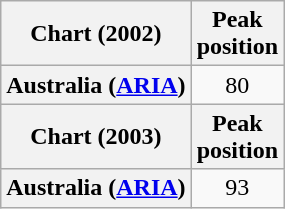<table class="wikitable plainrowheaders" style="text-align:center">
<tr>
<th scope="col">Chart (2002)</th>
<th scope="col">Peak<br>position</th>
</tr>
<tr>
<th scope="row">Australia (<a href='#'>ARIA</a>)</th>
<td>80</td>
</tr>
<tr>
<th scope="col">Chart (2003)</th>
<th scope="col">Peak<br>position</th>
</tr>
<tr>
<th scope="row">Australia (<a href='#'>ARIA</a>)</th>
<td>93</td>
</tr>
</table>
